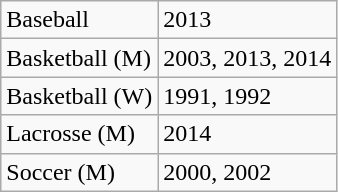<table class="wikitable">
<tr>
<td>Baseball</td>
<td>2013</td>
</tr>
<tr>
<td>Basketball (M)</td>
<td>2003, 2013, 2014</td>
</tr>
<tr>
<td>Basketball (W)</td>
<td>1991, 1992</td>
</tr>
<tr>
<td>Lacrosse (M)</td>
<td>2014</td>
</tr>
<tr>
<td>Soccer (M)</td>
<td>2000, 2002</td>
</tr>
</table>
